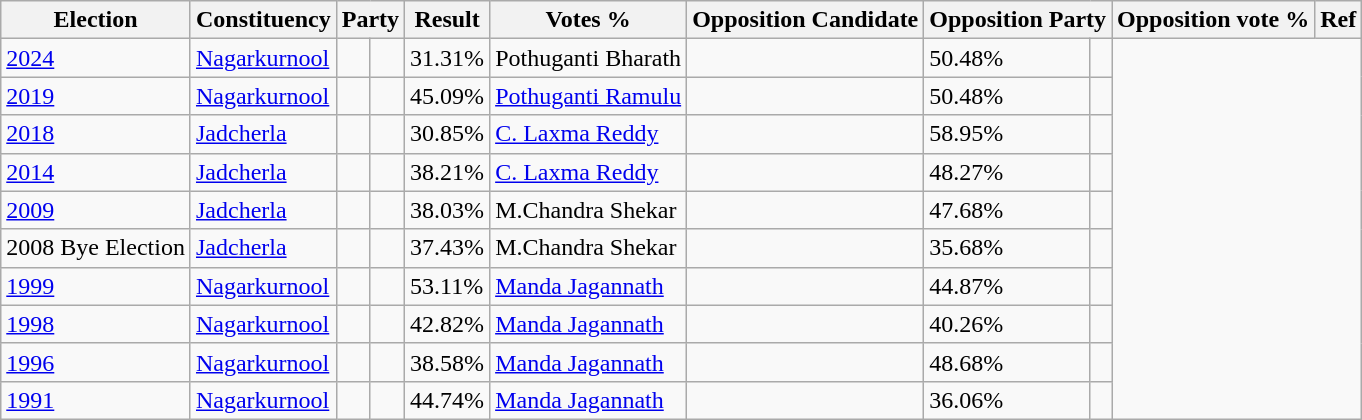<table class="wikitable sortable">
<tr>
<th>Election</th>
<th>Constituency</th>
<th colspan="2">Party</th>
<th>Result</th>
<th>Votes %</th>
<th>Opposition Candidate</th>
<th colspan="2">Opposition Party</th>
<th>Opposition vote %</th>
<th>Ref</th>
</tr>
<tr>
<td><a href='#'>2024</a></td>
<td><a href='#'>Nagarkurnool</a></td>
<td></td>
<td></td>
<td>31.31%</td>
<td>Pothuganti Bharath</td>
<td></td>
<td>50.48%</td>
<td></td>
</tr>
<tr>
<td><a href='#'>2019</a></td>
<td><a href='#'>Nagarkurnool</a></td>
<td></td>
<td></td>
<td>45.09%</td>
<td><a href='#'>Pothuganti Ramulu</a></td>
<td></td>
<td>50.48%</td>
<td></td>
</tr>
<tr>
<td><a href='#'>2018</a></td>
<td><a href='#'>Jadcherla</a></td>
<td></td>
<td></td>
<td>30.85%</td>
<td><a href='#'>C. Laxma Reddy</a></td>
<td></td>
<td>58.95%</td>
<td></td>
</tr>
<tr>
<td><a href='#'>2014</a></td>
<td><a href='#'>Jadcherla</a></td>
<td></td>
<td></td>
<td>38.21%</td>
<td><a href='#'>C. Laxma Reddy</a></td>
<td></td>
<td>48.27%</td>
<td></td>
</tr>
<tr>
<td><a href='#'>2009</a></td>
<td><a href='#'>Jadcherla</a></td>
<td></td>
<td></td>
<td>38.03%</td>
<td>M.Chandra Shekar</td>
<td></td>
<td>47.68%</td>
<td></td>
</tr>
<tr>
<td>2008 Bye Election</td>
<td><a href='#'>Jadcherla</a></td>
<td></td>
<td></td>
<td>37.43%</td>
<td>M.Chandra Shekar</td>
<td></td>
<td>35.68%</td>
<td></td>
</tr>
<tr>
<td><a href='#'>1999</a></td>
<td><a href='#'>Nagarkurnool</a></td>
<td></td>
<td></td>
<td>53.11%</td>
<td><a href='#'>Manda Jagannath</a></td>
<td></td>
<td>44.87%</td>
<td></td>
</tr>
<tr>
<td><a href='#'>1998</a></td>
<td><a href='#'>Nagarkurnool</a></td>
<td></td>
<td></td>
<td>42.82%</td>
<td><a href='#'>Manda Jagannath</a></td>
<td></td>
<td>40.26%</td>
<td></td>
</tr>
<tr>
<td><a href='#'>1996</a></td>
<td><a href='#'>Nagarkurnool</a></td>
<td></td>
<td></td>
<td>38.58%</td>
<td><a href='#'>Manda Jagannath</a></td>
<td></td>
<td>48.68%</td>
<td></td>
</tr>
<tr>
<td><a href='#'>1991</a></td>
<td><a href='#'>Nagarkurnool</a></td>
<td></td>
<td></td>
<td>44.74%</td>
<td><a href='#'>Manda Jagannath</a></td>
<td></td>
<td>36.06%</td>
<td></td>
</tr>
</table>
